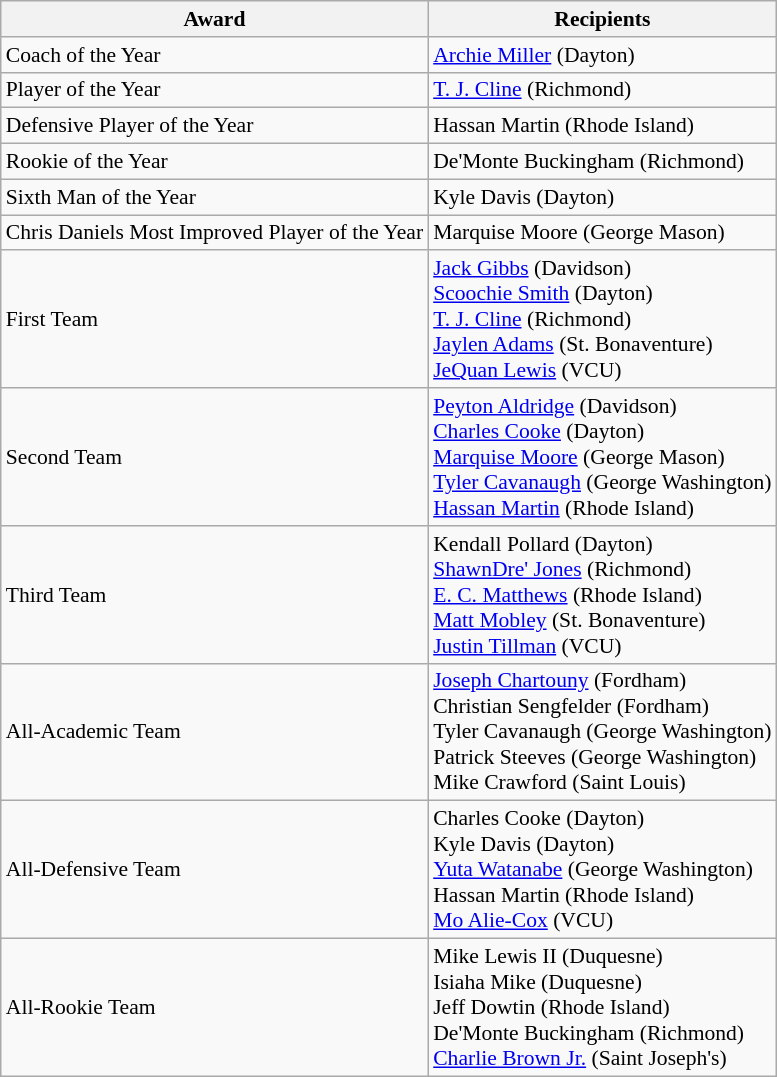<table class="wikitable" style="white-space:nowrap; font-size:90%;">
<tr>
<th>Award</th>
<th>Recipients</th>
</tr>
<tr>
<td>Coach of the Year</td>
<td><a href='#'>Archie Miller</a> (Dayton)</td>
</tr>
<tr>
<td>Player of the Year</td>
<td><a href='#'>T. J. Cline</a> (Richmond)</td>
</tr>
<tr>
<td>Defensive Player of the Year</td>
<td>Hassan Martin (Rhode Island)</td>
</tr>
<tr>
<td>Rookie of the Year</td>
<td>De'Monte Buckingham (Richmond)</td>
</tr>
<tr>
<td>Sixth Man of the Year</td>
<td>Kyle Davis (Dayton)</td>
</tr>
<tr>
<td>Chris Daniels Most Improved Player of the Year</td>
<td>Marquise Moore (George Mason)</td>
</tr>
<tr>
<td>First Team</td>
<td><a href='#'>Jack Gibbs</a> (Davidson)<br><a href='#'>Scoochie Smith</a> (Dayton)<br><a href='#'>T. J. Cline</a> (Richmond)<br><a href='#'>Jaylen Adams</a> (St. Bonaventure)<br><a href='#'>JeQuan Lewis</a> (VCU)</td>
</tr>
<tr>
<td>Second Team</td>
<td><a href='#'>Peyton Aldridge</a> (Davidson)<br><a href='#'>Charles Cooke</a> (Dayton)<br><a href='#'>Marquise Moore</a> (George Mason)<br><a href='#'>Tyler Cavanaugh</a> (George Washington)<br><a href='#'>Hassan Martin</a> (Rhode Island)</td>
</tr>
<tr>
<td>Third Team</td>
<td>Kendall Pollard (Dayton)<br><a href='#'>ShawnDre' Jones</a> (Richmond)<br><a href='#'>E. C. Matthews</a> (Rhode Island)<br><a href='#'>Matt Mobley</a> (St. Bonaventure)<br><a href='#'>Justin Tillman</a> (VCU)</td>
</tr>
<tr>
<td>All-Academic Team</td>
<td><a href='#'>Joseph Chartouny</a> (Fordham)<br>Christian Sengfelder (Fordham)<br>Tyler Cavanaugh (George Washington)<br>Patrick Steeves (George Washington)<br>Mike Crawford (Saint Louis)</td>
</tr>
<tr>
<td>All-Defensive Team</td>
<td>Charles Cooke (Dayton)<br>Kyle Davis (Dayton)<br><a href='#'>Yuta Watanabe</a> (George Washington)<br>Hassan Martin (Rhode Island)<br><a href='#'>Mo Alie-Cox</a> (VCU)</td>
</tr>
<tr>
<td>All-Rookie Team</td>
<td>Mike Lewis II (Duquesne)<br>Isiaha Mike (Duquesne)<br>Jeff Dowtin (Rhode Island)<br>De'Monte Buckingham (Richmond)<br><a href='#'>Charlie Brown Jr.</a> (Saint Joseph's)</td>
</tr>
</table>
